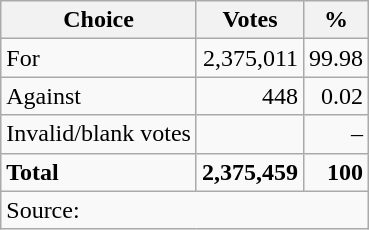<table class=wikitable style=text-align:right>
<tr>
<th>Choice</th>
<th>Votes</th>
<th>%</th>
</tr>
<tr>
<td align=left>For</td>
<td>2,375,011</td>
<td>99.98</td>
</tr>
<tr>
<td align=left>Against</td>
<td>448</td>
<td>0.02</td>
</tr>
<tr>
<td align=left>Invalid/blank votes</td>
<td></td>
<td>–</td>
</tr>
<tr>
<td align=left><strong>Total</strong></td>
<td><strong>2,375,459</strong></td>
<td><strong>100</strong></td>
</tr>
<tr>
<td align=left colspan=3>Source: </td>
</tr>
</table>
